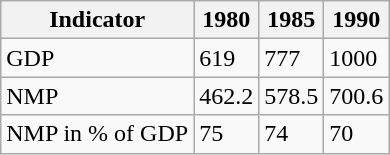<table class="wikitable">
<tr>
<th>Indicator</th>
<th>1980</th>
<th>1985</th>
<th>1990</th>
</tr>
<tr>
<td>GDP</td>
<td>619</td>
<td>777</td>
<td>1000</td>
</tr>
<tr>
<td>NMP</td>
<td>462.2</td>
<td>578.5</td>
<td>700.6</td>
</tr>
<tr>
<td>NMP in % of GDP</td>
<td>75</td>
<td>74</td>
<td>70</td>
</tr>
</table>
